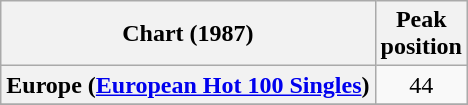<table class="wikitable sortable plainrowheaders" style="text-align:center">
<tr>
<th>Chart (1987)</th>
<th>Peak<br>position</th>
</tr>
<tr>
<th scope="row">Europe (<a href='#'>European Hot 100 Singles</a>)</th>
<td>44</td>
</tr>
<tr>
</tr>
</table>
